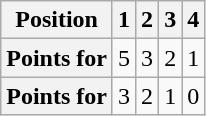<table class="wikitable floatleft" style="text-align: center">
<tr>
<th scope="col">Position</th>
<th scope="col">1</th>
<th scope="col">2</th>
<th scope="col">3</th>
<th scope="col">4</th>
</tr>
<tr>
<th scope="row">Points for </th>
<td>5</td>
<td>3</td>
<td>2</td>
<td>1</td>
</tr>
<tr>
<th scope="row">Points for </th>
<td>3</td>
<td>2</td>
<td>1</td>
<td>0</td>
</tr>
</table>
